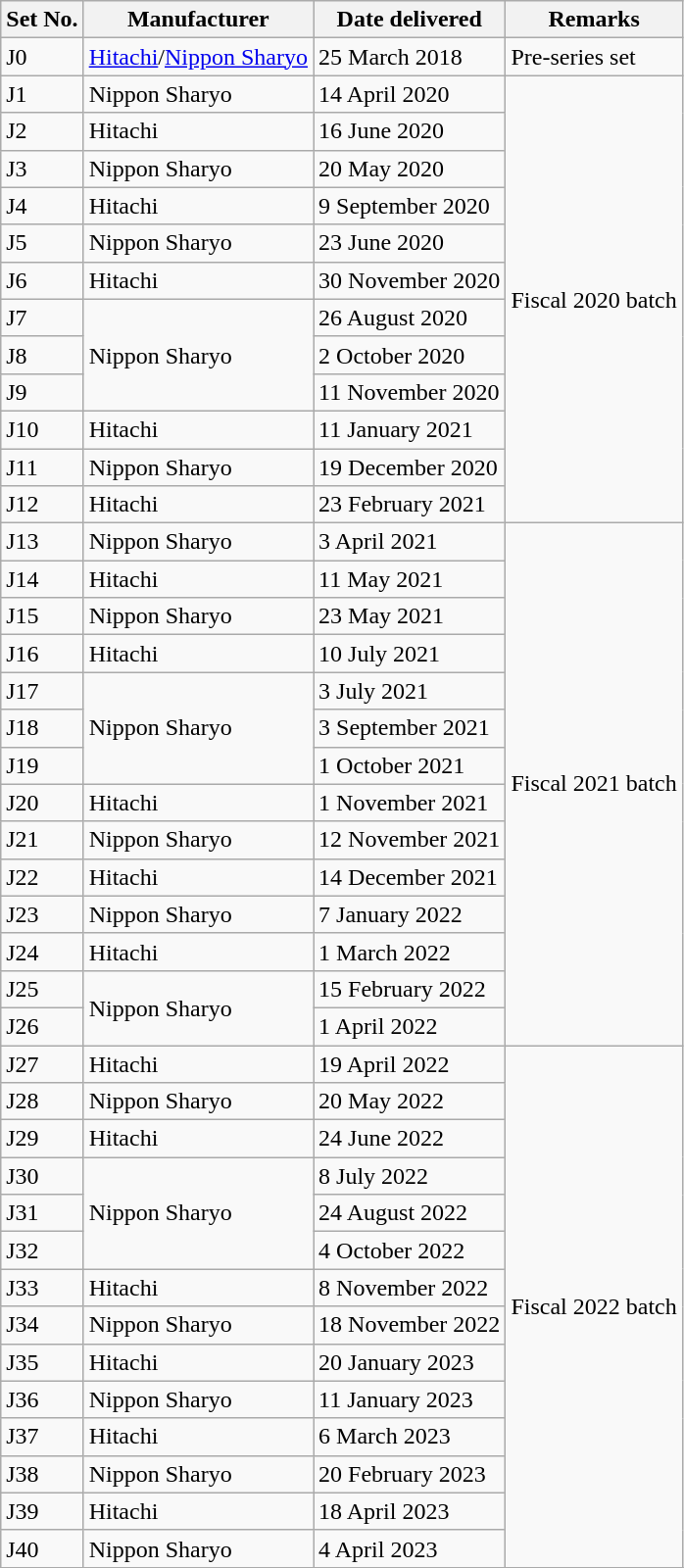<table class="wikitable">
<tr>
<th>Set No.</th>
<th>Manufacturer</th>
<th>Date delivered</th>
<th>Remarks</th>
</tr>
<tr>
<td>J0</td>
<td><a href='#'>Hitachi</a>/<a href='#'>Nippon Sharyo</a></td>
<td>25 March 2018</td>
<td>Pre-series set</td>
</tr>
<tr>
<td>J1</td>
<td>Nippon Sharyo</td>
<td>14 April 2020</td>
<td rowspan=12>Fiscal 2020 batch</td>
</tr>
<tr>
<td>J2</td>
<td>Hitachi</td>
<td>16 June 2020</td>
</tr>
<tr>
<td>J3</td>
<td>Nippon Sharyo</td>
<td>20 May 2020</td>
</tr>
<tr>
<td>J4</td>
<td>Hitachi</td>
<td>9 September 2020</td>
</tr>
<tr>
<td>J5</td>
<td>Nippon Sharyo</td>
<td>23 June 2020</td>
</tr>
<tr>
<td>J6</td>
<td>Hitachi</td>
<td>30 November 2020</td>
</tr>
<tr>
<td>J7</td>
<td rowspan="3">Nippon Sharyo</td>
<td>26 August 2020</td>
</tr>
<tr>
<td>J8</td>
<td>2 October 2020</td>
</tr>
<tr>
<td>J9</td>
<td>11 November 2020</td>
</tr>
<tr>
<td>J10</td>
<td>Hitachi</td>
<td>11 January 2021</td>
</tr>
<tr>
<td>J11</td>
<td>Nippon Sharyo</td>
<td>19 December 2020</td>
</tr>
<tr>
<td>J12</td>
<td>Hitachi</td>
<td>23 February 2021</td>
</tr>
<tr>
<td>J13</td>
<td>Nippon Sharyo</td>
<td>3 April 2021</td>
<td rowspan=14>Fiscal 2021 batch</td>
</tr>
<tr>
<td>J14</td>
<td>Hitachi</td>
<td>11 May 2021</td>
</tr>
<tr>
<td>J15</td>
<td>Nippon Sharyo</td>
<td>23 May 2021</td>
</tr>
<tr>
<td>J16</td>
<td>Hitachi</td>
<td>10 July 2021</td>
</tr>
<tr>
<td>J17</td>
<td rowspan="3">Nippon Sharyo</td>
<td>3 July 2021</td>
</tr>
<tr>
<td>J18</td>
<td>3 September 2021</td>
</tr>
<tr>
<td>J19</td>
<td>1 October 2021</td>
</tr>
<tr>
<td>J20</td>
<td>Hitachi</td>
<td>1 November 2021</td>
</tr>
<tr>
<td>J21</td>
<td>Nippon Sharyo</td>
<td>12 November 2021</td>
</tr>
<tr>
<td>J22</td>
<td>Hitachi</td>
<td>14 December 2021</td>
</tr>
<tr>
<td>J23</td>
<td>Nippon Sharyo</td>
<td>7 January 2022</td>
</tr>
<tr>
<td>J24</td>
<td>Hitachi</td>
<td>1 March 2022</td>
</tr>
<tr>
<td>J25</td>
<td rowspan="2">Nippon Sharyo</td>
<td>15 February 2022</td>
</tr>
<tr>
<td>J26</td>
<td>1 April 2022</td>
</tr>
<tr>
<td>J27</td>
<td>Hitachi</td>
<td>19 April 2022</td>
<td rowspan=14>Fiscal 2022 batch</td>
</tr>
<tr>
<td>J28</td>
<td>Nippon Sharyo</td>
<td>20 May 2022</td>
</tr>
<tr>
<td>J29</td>
<td>Hitachi</td>
<td>24 June 2022</td>
</tr>
<tr>
<td>J30</td>
<td rowspan="3">Nippon Sharyo</td>
<td>8 July 2022</td>
</tr>
<tr>
<td>J31</td>
<td>24 August 2022</td>
</tr>
<tr>
<td>J32</td>
<td>4 October 2022</td>
</tr>
<tr>
<td>J33</td>
<td>Hitachi</td>
<td>8 November 2022</td>
</tr>
<tr>
<td>J34</td>
<td>Nippon Sharyo</td>
<td>18 November 2022</td>
</tr>
<tr>
<td>J35</td>
<td>Hitachi</td>
<td>20 January 2023</td>
</tr>
<tr>
<td>J36</td>
<td>Nippon Sharyo</td>
<td>11 January 2023</td>
</tr>
<tr>
<td>J37</td>
<td>Hitachi</td>
<td>6 March 2023</td>
</tr>
<tr>
<td>J38</td>
<td>Nippon Sharyo</td>
<td>20 February 2023</td>
</tr>
<tr>
<td>J39</td>
<td>Hitachi</td>
<td>18 April 2023</td>
</tr>
<tr>
<td>J40</td>
<td>Nippon Sharyo</td>
<td>4 April 2023</td>
</tr>
<tr>
</tr>
</table>
